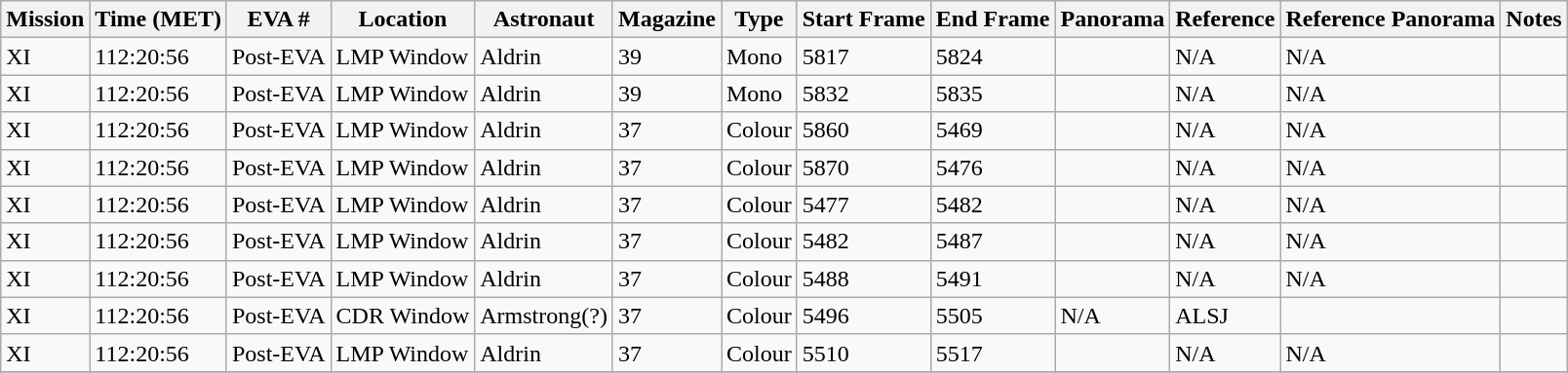<table class="wikitable">
<tr>
<th>Mission</th>
<th>Time (MET)</th>
<th>EVA #</th>
<th>Location</th>
<th>Astronaut</th>
<th>Magazine</th>
<th>Type</th>
<th>Start Frame</th>
<th>End Frame</th>
<th>Panorama</th>
<th>Reference</th>
<th>Reference Panorama</th>
<th>Notes</th>
</tr>
<tr>
<td>XI</td>
<td>112:20:56</td>
<td>Post-EVA</td>
<td>LMP Window</td>
<td>Aldrin</td>
<td>39</td>
<td>Mono</td>
<td>5817</td>
<td>5824</td>
<td></td>
<td>N/A</td>
<td>N/A</td>
<td></td>
</tr>
<tr>
<td>XI</td>
<td>112:20:56</td>
<td>Post-EVA</td>
<td>LMP Window</td>
<td>Aldrin</td>
<td>39</td>
<td>Mono</td>
<td>5832</td>
<td>5835</td>
<td></td>
<td>N/A</td>
<td>N/A</td>
<td></td>
</tr>
<tr>
<td>XI</td>
<td>112:20:56</td>
<td>Post-EVA</td>
<td>LMP Window</td>
<td>Aldrin</td>
<td>37</td>
<td>Colour</td>
<td>5860</td>
<td>5469</td>
<td></td>
<td>N/A</td>
<td>N/A</td>
<td></td>
</tr>
<tr>
<td>XI</td>
<td>112:20:56</td>
<td>Post-EVA</td>
<td>LMP Window</td>
<td>Aldrin</td>
<td>37</td>
<td>Colour</td>
<td>5870</td>
<td>5476</td>
<td></td>
<td>N/A</td>
<td>N/A</td>
<td></td>
</tr>
<tr>
<td>XI</td>
<td>112:20:56</td>
<td>Post-EVA</td>
<td>LMP Window</td>
<td>Aldrin</td>
<td>37</td>
<td>Colour</td>
<td>5477</td>
<td>5482</td>
<td></td>
<td>N/A</td>
<td>N/A</td>
<td></td>
</tr>
<tr>
<td>XI</td>
<td>112:20:56</td>
<td>Post-EVA</td>
<td>LMP Window</td>
<td>Aldrin</td>
<td>37</td>
<td>Colour</td>
<td>5482</td>
<td>5487</td>
<td></td>
<td>N/A</td>
<td>N/A</td>
<td></td>
</tr>
<tr>
<td>XI</td>
<td>112:20:56</td>
<td>Post-EVA</td>
<td>LMP Window</td>
<td>Aldrin</td>
<td>37</td>
<td>Colour</td>
<td>5488</td>
<td>5491</td>
<td></td>
<td>N/A</td>
<td>N/A</td>
<td></td>
</tr>
<tr>
<td>XI</td>
<td>112:20:56</td>
<td>Post-EVA</td>
<td>CDR Window</td>
<td>Armstrong(?)</td>
<td>37</td>
<td>Colour</td>
<td>5496</td>
<td>5505</td>
<td>N/A</td>
<td>ALSJ</td>
<td></td>
</tr>
<tr>
<td>XI</td>
<td>112:20:56</td>
<td>Post-EVA</td>
<td>LMP Window</td>
<td>Aldrin</td>
<td>37</td>
<td>Colour</td>
<td>5510</td>
<td>5517</td>
<td></td>
<td>N/A</td>
<td>N/A</td>
<td></td>
</tr>
<tr>
</tr>
</table>
